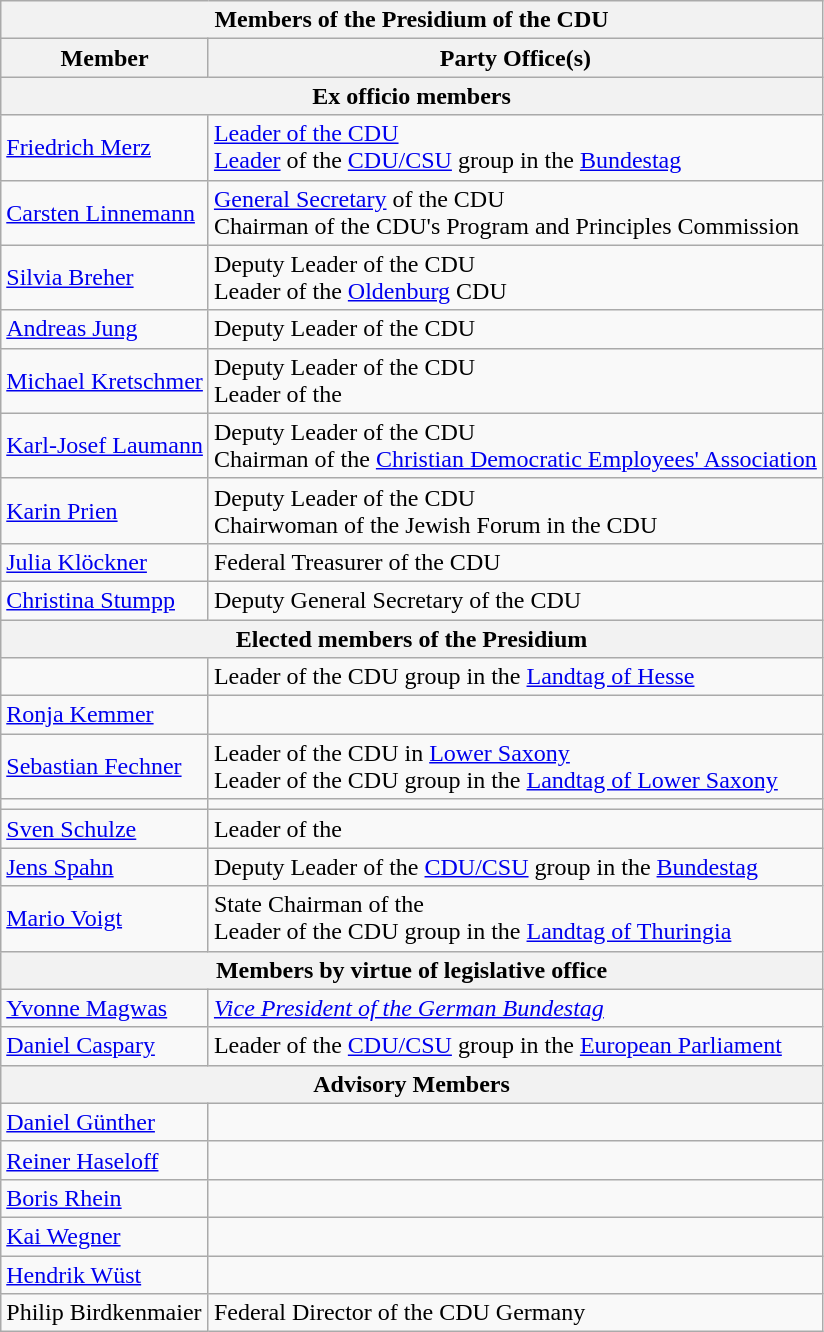<table class="wikitable">
<tr>
<th colspan="2">Members of the Presidium of the CDU</th>
</tr>
<tr>
<th>Member</th>
<th>Party Office(s)</th>
</tr>
<tr>
<th colspan="2">Ex officio members</th>
</tr>
<tr>
<td><a href='#'>Friedrich Merz</a></td>
<td><a href='#'>Leader of the CDU</a><br><a href='#'>Leader</a> of the <a href='#'>CDU/CSU</a> group in the <a href='#'>Bundestag</a></td>
</tr>
<tr>
<td><a href='#'>Carsten Linnemann</a></td>
<td><a href='#'>General Secretary</a> of the CDU<br>Chairman of the CDU's Program and Principles Commission</td>
</tr>
<tr>
<td><a href='#'>Silvia Breher</a></td>
<td>Deputy Leader of the CDU<br>Leader of the <a href='#'>Oldenburg</a> CDU</td>
</tr>
<tr>
<td><a href='#'>Andreas Jung</a></td>
<td>Deputy Leader of the CDU</td>
</tr>
<tr>
<td><a href='#'>Michael Kretschmer</a></td>
<td>Deputy Leader of the CDU<br>Leader of the </td>
</tr>
<tr>
<td><a href='#'>Karl-Josef Laumann</a></td>
<td>Deputy Leader of the CDU<br>Chairman of the <a href='#'>Christian Democratic Employees' Association</a></td>
</tr>
<tr>
<td><a href='#'>Karin Prien</a></td>
<td>Deputy Leader of the CDU<br>Chairwoman of the Jewish Forum in the CDU</td>
</tr>
<tr>
<td><a href='#'>Julia Klöckner</a></td>
<td>Federal Treasurer of the CDU</td>
</tr>
<tr>
<td><a href='#'>Christina Stumpp</a></td>
<td>Deputy General Secretary of the CDU</td>
</tr>
<tr>
<th colspan="2">Elected members of the Presidium</th>
</tr>
<tr>
<td></td>
<td>Leader of the CDU group in the <a href='#'>Landtag of Hesse</a></td>
</tr>
<tr>
<td><a href='#'>Ronja Kemmer</a></td>
<td></td>
</tr>
<tr>
<td><a href='#'>Sebastian Fechner</a></td>
<td>Leader of the CDU in <a href='#'>Lower Saxony</a><br>Leader of the CDU group in the <a href='#'>Landtag of Lower Saxony</a></td>
</tr>
<tr>
<td></td>
<td></td>
</tr>
<tr>
<td><a href='#'>Sven Schulze</a></td>
<td>Leader of the </td>
</tr>
<tr>
<td><a href='#'>Jens Spahn</a></td>
<td>Deputy Leader of the <a href='#'>CDU/CSU</a> group in the <a href='#'>Bundestag</a></td>
</tr>
<tr>
<td><a href='#'>Mario Voigt</a></td>
<td>State Chairman of the <br>Leader of the CDU group in the <a href='#'>Landtag of Thuringia</a></td>
</tr>
<tr>
<th colspan="2">Members by virtue of legislative office</th>
</tr>
<tr>
<td><a href='#'>Yvonne Magwas</a></td>
<td><em><a href='#'>Vice President of the German Bundestag</a></em></td>
</tr>
<tr>
<td><a href='#'>Daniel Caspary</a></td>
<td>Leader of the <a href='#'>CDU/CSU</a> group in the <a href='#'>European Parliament</a></td>
</tr>
<tr>
<th colspan="2">Advisory Members</th>
</tr>
<tr>
<td><a href='#'>Daniel Günther</a></td>
<td></td>
</tr>
<tr>
<td><a href='#'>Reiner Haseloff</a></td>
<td></td>
</tr>
<tr>
<td><a href='#'>Boris Rhein</a></td>
<td></td>
</tr>
<tr>
<td><a href='#'>Kai Wegner</a></td>
<td></td>
</tr>
<tr>
<td><a href='#'>Hendrik Wüst</a></td>
<td></td>
</tr>
<tr>
<td>Philip Birdkenmaier</td>
<td>Federal Director of the CDU Germany</td>
</tr>
</table>
